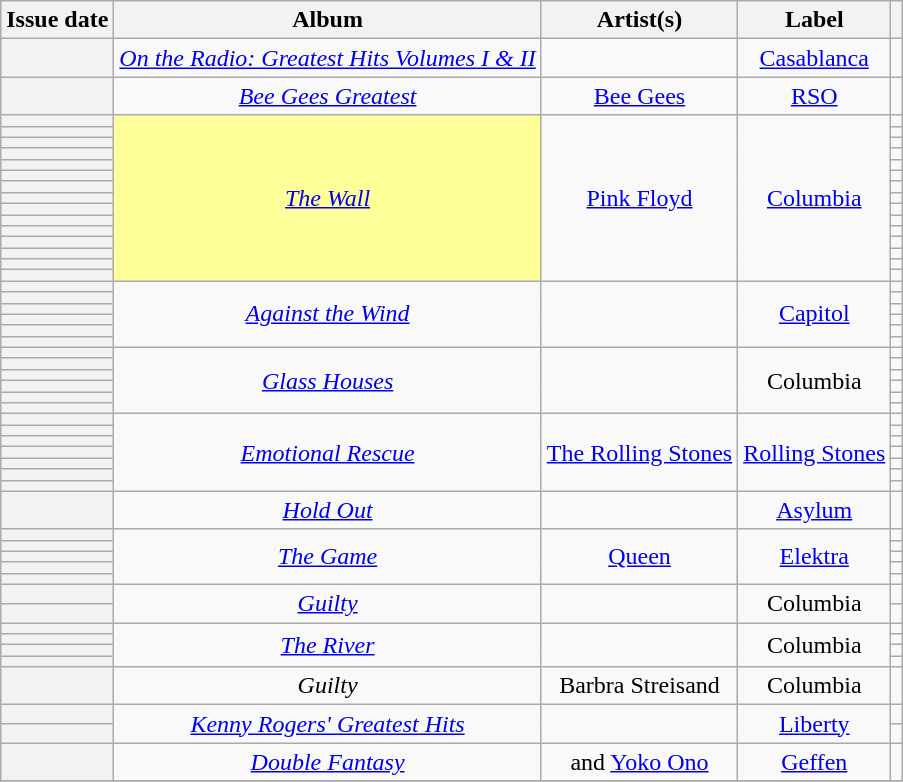<table class="wikitable sortable plainrowheaders" style="text-align: center">
<tr>
<th scope=col>Issue date</th>
<th scope=col>Album</th>
<th scope=col>Artist(s)</th>
<th scope=col>Label</th>
<th scope=col class="unsortable"></th>
</tr>
<tr>
<th scope="row"></th>
<td style="text-align: center;"><em><a href='#'>On the Radio: Greatest Hits Volumes I & II</a></em></td>
<td style="text-align: center;"></td>
<td style="text-align: center;"><a href='#'>Casablanca</a></td>
<td align="center"></td>
</tr>
<tr>
<th scope="row"></th>
<td style="text-align: center;"><em><a href='#'>Bee Gees Greatest</a></em></td>
<td style="text-align: center;"><a href='#'>Bee Gees</a></td>
<td style="text-align: center;"><a href='#'>RSO</a></td>
<td align="center"></td>
</tr>
<tr>
<th scope="row"></th>
<td bgcolor=#FFFF99 style="text-align: center;" rowspan=15><em><a href='#'>The Wall</a></em> </td>
<td style="text-align: center;" rowspan=15><a href='#'>Pink Floyd</a></td>
<td style="text-align: center;" rowspan=15><a href='#'>Columbia</a></td>
<td align="center"></td>
</tr>
<tr>
<th scope="row"></th>
<td align="center"></td>
</tr>
<tr>
<th scope="row"></th>
<td align="center"></td>
</tr>
<tr>
<th scope="row"></th>
<td align="center"></td>
</tr>
<tr>
<th scope="row"></th>
<td align="center"></td>
</tr>
<tr>
<th scope="row"></th>
<td align="center"></td>
</tr>
<tr>
<th scope="row"></th>
<td align="center"></td>
</tr>
<tr>
<th scope="row"></th>
<td align="center"></td>
</tr>
<tr>
<th scope="row"></th>
<td align="center"></td>
</tr>
<tr>
<th scope="row"></th>
<td align="center"></td>
</tr>
<tr>
<th scope="row"></th>
<td align="center"></td>
</tr>
<tr>
<th scope="row"></th>
<td align="center"></td>
</tr>
<tr>
<th scope="row"></th>
<td align="center"></td>
</tr>
<tr>
<th scope="row"></th>
<td align="center"></td>
</tr>
<tr>
<th scope="row"></th>
<td align="center"></td>
</tr>
<tr>
<th scope="row"></th>
<td style="text-align: center;" rowspan=6><em><a href='#'>Against the Wind</a></em></td>
<td style="text-align: center;" rowspan=6></td>
<td style="text-align: center;" rowspan=6><a href='#'>Capitol</a></td>
<td align="center"></td>
</tr>
<tr>
<th scope="row"></th>
<td align="center"></td>
</tr>
<tr>
<th scope="row"></th>
<td align="center"></td>
</tr>
<tr>
<th scope="row"></th>
<td align="center"></td>
</tr>
<tr>
<th scope="row"></th>
<td align="center"></td>
</tr>
<tr>
<th scope="row"></th>
<td align="center"></td>
</tr>
<tr>
<th scope="row"></th>
<td style="text-align: center;" rowspan=6><em><a href='#'>Glass Houses</a></em></td>
<td style="text-align: center;" rowspan=6></td>
<td style="text-align: center;" rowspan=6>Columbia</td>
<td align="center"></td>
</tr>
<tr>
<th scope="row"></th>
<td align="center"></td>
</tr>
<tr>
<th scope="row"></th>
<td align="center"></td>
</tr>
<tr>
<th scope="row"></th>
<td align="center"></td>
</tr>
<tr>
<th scope="row"></th>
<td align="center"></td>
</tr>
<tr>
<th scope="row"></th>
<td align="center"></td>
</tr>
<tr>
<th scope="row"></th>
<td style="text-align: center;" rowspan=7><em><a href='#'>Emotional Rescue</a></em></td>
<td style="text-align: center;" rowspan=7 data-sort-value="Rolling Stones, The"><a href='#'>The Rolling Stones</a></td>
<td style="text-align: center;" rowspan=7><a href='#'>Rolling Stones</a></td>
<td align="center"></td>
</tr>
<tr>
<th scope="row"></th>
<td align="center"></td>
</tr>
<tr>
<th scope="row"></th>
<td align="center"></td>
</tr>
<tr>
<th scope="row"></th>
<td align="center"></td>
</tr>
<tr>
<th scope="row"></th>
<td align="center"></td>
</tr>
<tr>
<th scope="row"></th>
<td align="center"></td>
</tr>
<tr>
<th scope="row"></th>
<td align="center"></td>
</tr>
<tr>
<th scope="row"></th>
<td style="text-align: center;"><em><a href='#'>Hold Out</a></em></td>
<td style="text-align: center;"></td>
<td style="text-align: center;"><a href='#'>Asylum</a></td>
<td align="center"></td>
</tr>
<tr>
<th scope="row"></th>
<td style="text-align: center;" rowspan=5><em><a href='#'>The Game</a></em></td>
<td style="text-align: center;" rowspan=5><a href='#'>Queen</a></td>
<td style="text-align: center;" rowspan=5><a href='#'>Elektra</a></td>
<td align="center"></td>
</tr>
<tr>
<th scope="row"></th>
<td align="center"></td>
</tr>
<tr>
<th scope="row"></th>
<td align="center"></td>
</tr>
<tr>
<th scope="row"></th>
<td align="center"></td>
</tr>
<tr>
<th scope="row"></th>
<td align="center"></td>
</tr>
<tr>
<th scope="row"></th>
<td style="text-align: center;" rowspan=2><em><a href='#'>Guilty</a></em></td>
<td style="text-align: center;" rowspan=2></td>
<td style="text-align: center;" rowspan=2>Columbia</td>
<td align="center"></td>
</tr>
<tr>
<th scope="row"></th>
<td align="center"></td>
</tr>
<tr>
<th scope="row"></th>
<td style="text-align: center;" rowspan=4><em><a href='#'>The River</a></em></td>
<td style="text-align: center;" rowspan=4></td>
<td style="text-align: center;" rowspan=4>Columbia</td>
<td align="center"></td>
</tr>
<tr>
<th scope="row"></th>
<td align="center"></td>
</tr>
<tr>
<th scope="row"></th>
<td align="center"></td>
</tr>
<tr>
<th scope="row"></th>
<td align="center"></td>
</tr>
<tr>
<th scope="row"></th>
<td style="text-align: center;"><em>Guilty</em></td>
<td style="text-align: center;" data-sort-value="Streisand, Barbra">Barbra Streisand</td>
<td style="text-align: center;">Columbia</td>
<td align="center"></td>
</tr>
<tr>
<th scope="row"></th>
<td style="text-align: center;" rowspan=2><em><a href='#'>Kenny Rogers' Greatest Hits</a></em></td>
<td style="text-align: center;" rowspan=2></td>
<td style="text-align: center;" rowspan=2><a href='#'>Liberty</a></td>
<td align="center"></td>
</tr>
<tr>
<th scope="row"></th>
<td align="center"></td>
</tr>
<tr>
<th scope="row"></th>
<td style="text-align: center;"><em><a href='#'>Double Fantasy</a></em></td>
<td style="text-align: center;"> and <a href='#'>Yoko Ono</a></td>
<td style="text-align: center;"><a href='#'>Geffen</a></td>
<td align="center"></td>
</tr>
<tr>
</tr>
</table>
